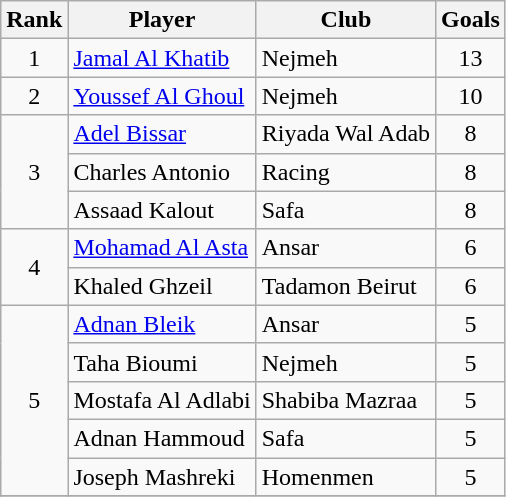<table class="wikitable" style="text-align:center">
<tr>
<th>Rank</th>
<th>Player</th>
<th>Club</th>
<th>Goals</th>
</tr>
<tr>
<td>1</td>
<td align="left">  <a href='#'>Jamal Al Khatib</a></td>
<td align="left">Nejmeh</td>
<td>13</td>
</tr>
<tr>
<td>2</td>
<td align="left"> <a href='#'>Youssef Al Ghoul</a></td>
<td align="left">Nejmeh</td>
<td>10</td>
</tr>
<tr>
<td rowspan="3">3</td>
<td align="left"> <a href='#'>Adel Bissar</a></td>
<td align="left">Riyada Wal Adab</td>
<td>8</td>
</tr>
<tr>
<td align="left"> Charles Antonio</td>
<td align="left">Racing</td>
<td>8</td>
</tr>
<tr>
<td align="left"> Assaad Kalout</td>
<td align="left">Safa</td>
<td>8</td>
</tr>
<tr>
<td rowspan="2">4</td>
<td align="left"> <a href='#'>Mohamad Al Asta</a></td>
<td align="left">Ansar</td>
<td>6</td>
</tr>
<tr>
<td align="left"> Khaled Ghzeil</td>
<td align="left">Tadamon Beirut</td>
<td>6</td>
</tr>
<tr>
<td rowspan="5">5</td>
<td align="left"> <a href='#'>Adnan Bleik</a></td>
<td align="left">Ansar</td>
<td>5</td>
</tr>
<tr>
<td align="left"> Taha Bioumi</td>
<td align="left">Nejmeh</td>
<td>5</td>
</tr>
<tr>
<td align="left"> Mostafa Al Adlabi</td>
<td align="left">Shabiba Mazraa</td>
<td>5</td>
</tr>
<tr>
<td align="left"> Adnan Hammoud</td>
<td align="left">Safa</td>
<td>5</td>
</tr>
<tr>
<td align="left"> Joseph Mashreki</td>
<td align="left">Homenmen</td>
<td>5</td>
</tr>
<tr>
</tr>
</table>
